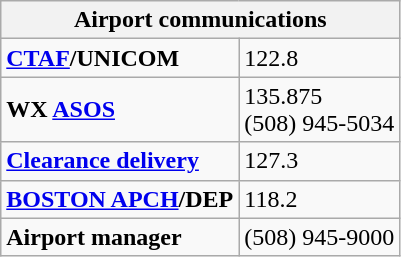<table class="wikitable">
<tr>
<th colspan="2">Airport communications</th>
</tr>
<tr>
<td><strong><a href='#'>CTAF</a>/UNICOM</strong></td>
<td>122.8</td>
</tr>
<tr>
<td><strong>WX <a href='#'>ASOS</a></strong></td>
<td>135.875<br>(508) 945-5034</td>
</tr>
<tr>
<td><strong><a href='#'>Clearance delivery</a></strong></td>
<td>127.3</td>
</tr>
<tr>
<td><strong><a href='#'>BOSTON APCH</a>/DEP</strong></td>
<td>118.2</td>
</tr>
<tr>
<td><strong>Airport manager</strong></td>
<td>(508) 945-9000</td>
</tr>
</table>
